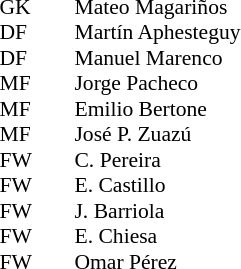<table cellspacing="0" cellpadding="0" style="font-size:90%; margin:0.2em auto;">
<tr>
<th width="25"></th>
<th width="25"></th>
</tr>
<tr>
<td>GK</td>
<td></td>
<td> Mateo Magariños</td>
</tr>
<tr>
<td>DF</td>
<td></td>
<td> Martín Aphesteguy</td>
</tr>
<tr>
<td>DF</td>
<td></td>
<td> Manuel Marenco</td>
</tr>
<tr>
<td>MF</td>
<td></td>
<td> Jorge Pacheco</td>
</tr>
<tr>
<td>MF</td>
<td></td>
<td> Emilio Bertone</td>
</tr>
<tr>
<td>MF</td>
<td></td>
<td> José P. Zuazú</td>
</tr>
<tr>
<td>FW</td>
<td></td>
<td> C. Pereira</td>
</tr>
<tr>
<td>FW</td>
<td></td>
<td> E. Castillo</td>
</tr>
<tr>
<td>FW</td>
<td></td>
<td> J. Barriola</td>
</tr>
<tr>
<td>FW</td>
<td></td>
<td> E. Chiesa</td>
</tr>
<tr>
<td>FW</td>
<td></td>
<td> Omar Pérez</td>
</tr>
</table>
